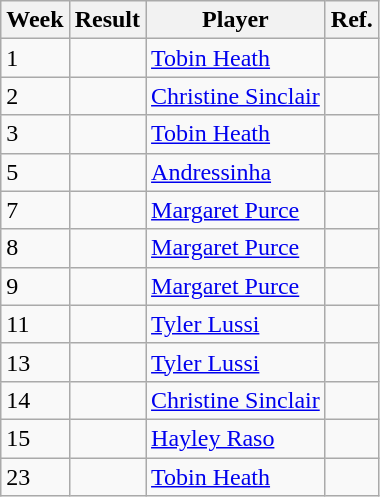<table class=wikitable "text-align: center;">
<tr>
<th>Week</th>
<th>Result</th>
<th>Player</th>
<th>Ref.</th>
</tr>
<tr>
<td>1</td>
<td></td>
<td> <a href='#'>Tobin Heath</a></td>
<td></td>
</tr>
<tr>
<td>2</td>
<td></td>
<td> <a href='#'>Christine Sinclair</a></td>
<td></td>
</tr>
<tr>
<td>3</td>
<td></td>
<td> <a href='#'>Tobin Heath</a></td>
<td></td>
</tr>
<tr>
<td>5</td>
<td></td>
<td> <a href='#'>Andressinha</a></td>
<td></td>
</tr>
<tr>
<td>7</td>
<td></td>
<td> <a href='#'>Margaret Purce</a></td>
<td></td>
</tr>
<tr>
<td>8</td>
<td></td>
<td> <a href='#'>Margaret Purce</a></td>
<td></td>
</tr>
<tr>
<td>9</td>
<td></td>
<td> <a href='#'>Margaret Purce</a></td>
<td></td>
</tr>
<tr>
<td>11</td>
<td></td>
<td> <a href='#'>Tyler Lussi</a></td>
<td></td>
</tr>
<tr>
<td>13</td>
<td></td>
<td> <a href='#'>Tyler Lussi</a></td>
<td></td>
</tr>
<tr>
<td>14</td>
<td></td>
<td> <a href='#'>Christine Sinclair</a></td>
<td></td>
</tr>
<tr>
<td>15</td>
<td></td>
<td> <a href='#'>Hayley Raso</a></td>
<td></td>
</tr>
<tr>
<td>23</td>
<td></td>
<td> <a href='#'>Tobin Heath</a></td>
<td></td>
</tr>
</table>
